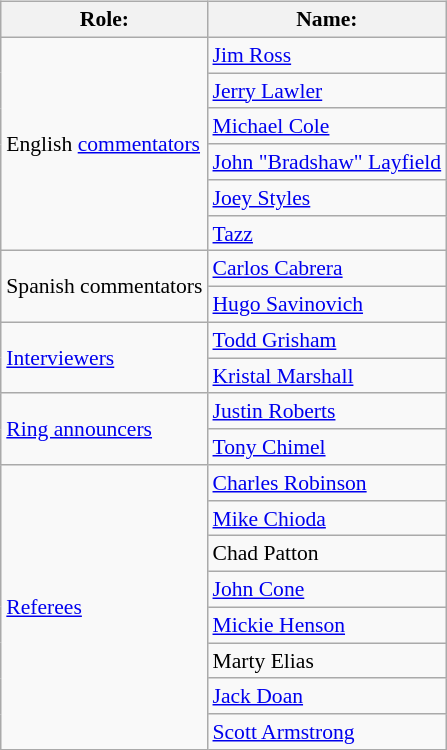<table class=wikitable style="font-size:90%; margin: 0.5em 0 0.5em 1em; float: right; clear: right;">
<tr>
<th>Role:</th>
<th>Name:</th>
</tr>
<tr>
<td rowspan=6>English <a href='#'>commentators</a></td>
<td><a href='#'>Jim Ross</a> </td>
</tr>
<tr>
<td><a href='#'>Jerry Lawler</a> </td>
</tr>
<tr>
<td><a href='#'>Michael Cole</a> </td>
</tr>
<tr>
<td><a href='#'>John "Bradshaw" Layfield</a> </td>
</tr>
<tr>
<td><a href='#'>Joey Styles</a> </td>
</tr>
<tr>
<td><a href='#'>Tazz</a> </td>
</tr>
<tr>
<td rowspan=2>Spanish commentators</td>
<td><a href='#'>Carlos Cabrera</a></td>
</tr>
<tr>
<td><a href='#'>Hugo Savinovich</a></td>
</tr>
<tr>
<td rowspan=2><a href='#'>Interviewers</a></td>
<td><a href='#'>Todd Grisham</a></td>
</tr>
<tr>
<td><a href='#'>Kristal Marshall</a></td>
</tr>
<tr>
<td rowspan=2><a href='#'>Ring announcers</a></td>
<td><a href='#'>Justin Roberts</a> </td>
</tr>
<tr>
<td><a href='#'>Tony Chimel</a> </td>
</tr>
<tr>
<td rowspan=8><a href='#'>Referees</a></td>
<td><a href='#'>Charles Robinson</a></td>
</tr>
<tr>
<td><a href='#'>Mike Chioda</a></td>
</tr>
<tr>
<td>Chad Patton</td>
</tr>
<tr>
<td><a href='#'>John Cone</a></td>
</tr>
<tr>
<td><a href='#'>Mickie Henson</a></td>
</tr>
<tr>
<td>Marty Elias</td>
</tr>
<tr>
<td><a href='#'>Jack Doan</a></td>
</tr>
<tr>
<td><a href='#'>Scott Armstrong</a></td>
</tr>
</table>
